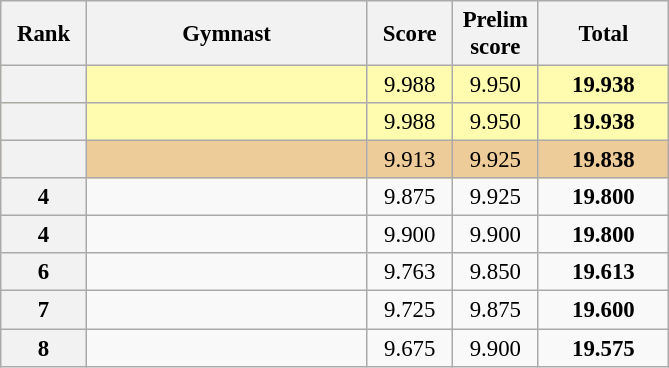<table class="wikitable sortable" style="text-align:center; font-size:95%">
<tr>
<th scope="col" style="width:50px;">Rank</th>
<th scope="col" style="width:180px;">Gymnast</th>
<th scope="col" style="width:50px;">Score</th>
<th scope="col" style="width:50px;">Prelim score</th>
<th scope="col" style="width:80px;">Total</th>
</tr>
<tr style="background:#fffcaf;">
<th scope="row" style="text-align:center"></th>
<td style="text-align:left;"></td>
<td>9.988</td>
<td>9.950</td>
<td><strong>19.938</strong></td>
</tr>
<tr style="background:#fffcaf;">
<th scope=row style="text-align:center"></th>
<td style="text-align:left;"></td>
<td>9.988</td>
<td>9.950</td>
<td><strong>19.938</strong></td>
</tr>
<tr style="background:#ec9;">
<th scope=row style="text-align:center"></th>
<td style="text-align:left;"></td>
<td>9.913</td>
<td>9.925</td>
<td><strong>19.838</strong></td>
</tr>
<tr>
<th scope=row style="text-align:center">4</th>
<td style="text-align:left;"></td>
<td>9.875</td>
<td>9.925</td>
<td><strong>19.800</strong></td>
</tr>
<tr>
<th scope=row style="text-align:center">4</th>
<td style="text-align:left;"></td>
<td>9.900</td>
<td>9.900</td>
<td><strong>19.800</strong></td>
</tr>
<tr>
<th scope=row style="text-align:center">6</th>
<td style="text-align:left;"></td>
<td>9.763</td>
<td>9.850</td>
<td><strong>19.613</strong></td>
</tr>
<tr>
<th scope=row style="text-align:center">7</th>
<td style="text-align:left;"></td>
<td>9.725</td>
<td>9.875</td>
<td><strong>19.600</strong></td>
</tr>
<tr>
<th scope=row style="text-align:center">8</th>
<td style="text-align:left;"></td>
<td>9.675</td>
<td>9.900</td>
<td><strong>19.575</strong></td>
</tr>
</table>
